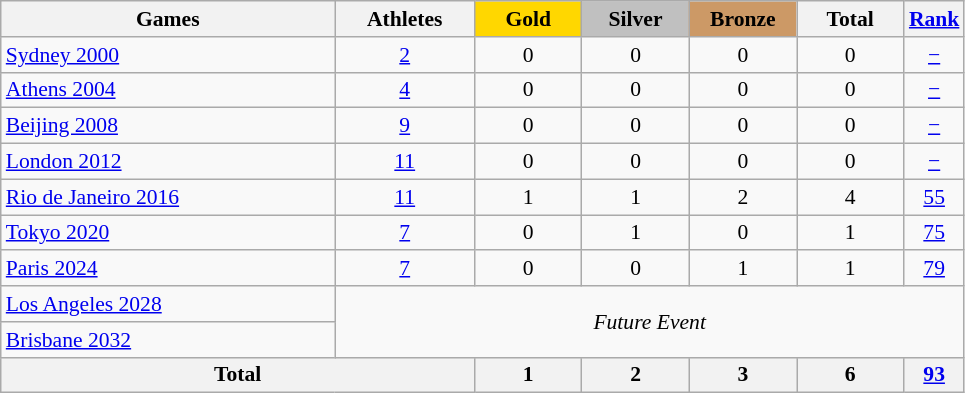<table class="wikitable" style="text-align:center; font-size:90%;">
<tr>
<th style="width:15em;">Games</th>
<th style="width:6em;">Athletes</th>
<td style="background:gold; width:4.5em; font-weight:bold;">Gold</td>
<td style="background:silver; width:4.5em; font-weight:bold;">Silver</td>
<td style="background:#cc9966; width:4.5em; font-weight:bold;">Bronze</td>
<th style="width:4.5em;">Total</th>
<th style="width:2em;"><a href='#'>Rank</a></th>
</tr>
<tr>
<td align=left> <a href='#'>Sydney 2000</a></td>
<td><a href='#'>2</a></td>
<td>0</td>
<td>0</td>
<td>0</td>
<td>0</td>
<td><a href='#'>−</a></td>
</tr>
<tr>
<td align=left> <a href='#'>Athens 2004</a></td>
<td><a href='#'>4</a></td>
<td>0</td>
<td>0</td>
<td>0</td>
<td>0</td>
<td><a href='#'>−</a></td>
</tr>
<tr>
<td align=left> <a href='#'>Beijing 2008</a></td>
<td><a href='#'>9</a></td>
<td>0</td>
<td>0</td>
<td>0</td>
<td>0</td>
<td><a href='#'>−</a></td>
</tr>
<tr>
<td align=left> <a href='#'>London 2012</a></td>
<td><a href='#'>11</a></td>
<td>0</td>
<td>0</td>
<td>0</td>
<td>0</td>
<td><a href='#'>−</a></td>
</tr>
<tr>
<td align=left> <a href='#'>Rio de Janeiro 2016</a></td>
<td><a href='#'>11</a></td>
<td>1</td>
<td>1</td>
<td>2</td>
<td>4</td>
<td><a href='#'>55</a></td>
</tr>
<tr>
<td align=left> <a href='#'>Tokyo 2020</a></td>
<td><a href='#'>7</a></td>
<td>0</td>
<td>1</td>
<td>0</td>
<td>1</td>
<td><a href='#'>75</a></td>
</tr>
<tr>
<td align=left> <a href='#'>Paris 2024</a></td>
<td><a href='#'>7</a></td>
<td>0</td>
<td>0</td>
<td>1</td>
<td>1</td>
<td><a href='#'>79</a></td>
</tr>
<tr>
<td align=left> <a href='#'>Los Angeles 2028</a></td>
<td colspan=6 rowspan=2><em>Future Event</em></td>
</tr>
<tr>
<td align=left> <a href='#'>Brisbane 2032</a></td>
</tr>
<tr>
<th colspan=2>Total</th>
<th>1</th>
<th>2</th>
<th>3</th>
<th>6</th>
<th><a href='#'>93</a></th>
</tr>
</table>
